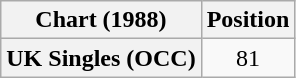<table class="wikitable plainrowheaders" style="text-align:center">
<tr>
<th>Chart (1988)</th>
<th>Position</th>
</tr>
<tr>
<th scope="row">UK Singles (OCC)</th>
<td>81</td>
</tr>
</table>
